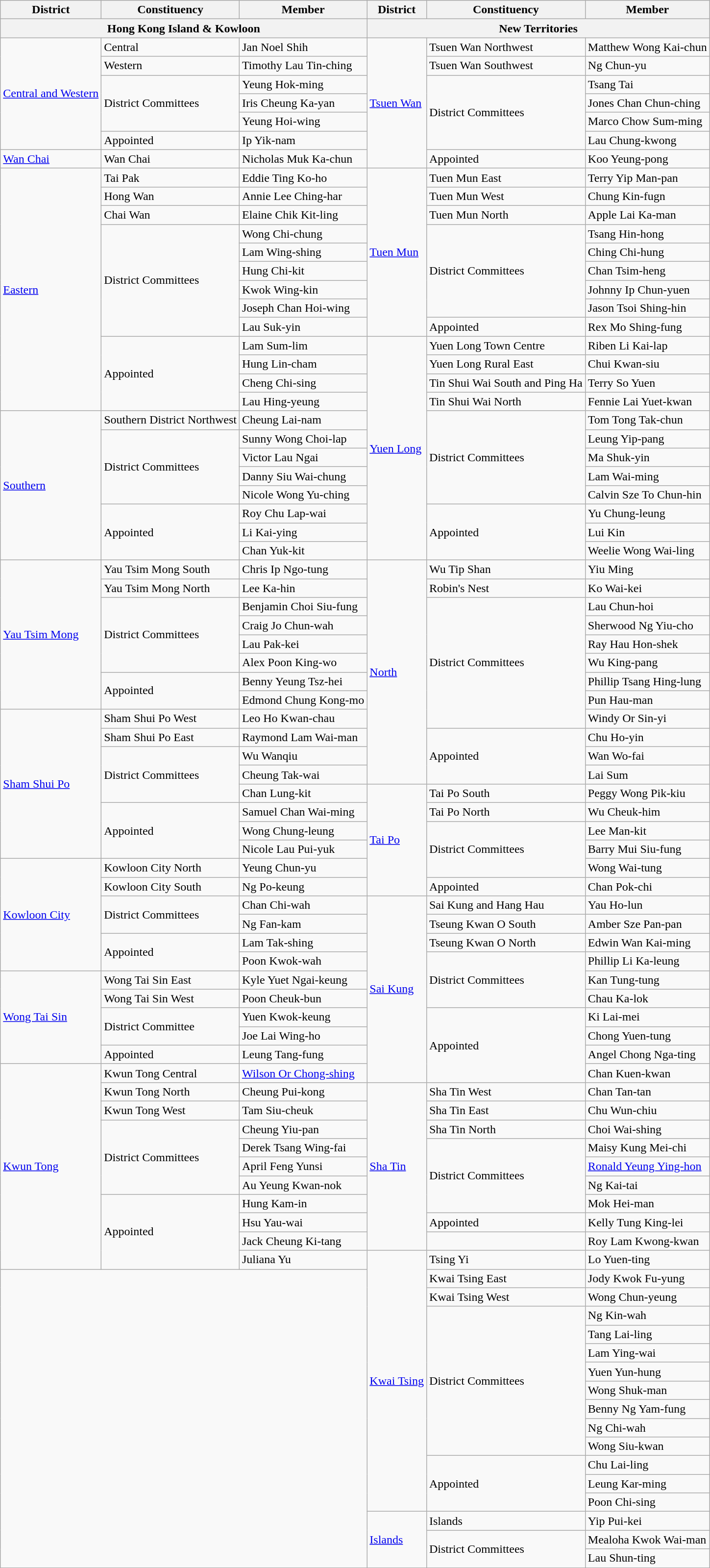<table class="wikitable" style="text-align:left;">
<tr>
<th>District</th>
<th>Constituency</th>
<th>Member</th>
<th>District</th>
<th>Constituency</th>
<th>Member</th>
</tr>
<tr>
<th colspan=3>Hong Kong Island & Kowloon</th>
<th colspan=3>New Territories</th>
</tr>
<tr>
<td rowspan="6"><a href='#'>Central and Western</a></td>
<td>Central</td>
<td>Jan Noel Shih</td>
<td rowspan="7"><a href='#'>Tsuen Wan</a></td>
<td>Tsuen Wan Northwest</td>
<td>Matthew Wong Kai-chun</td>
</tr>
<tr>
<td>Western</td>
<td>Timothy Lau Tin-ching</td>
<td>Tsuen Wan Southwest</td>
<td>Ng Chun-yu</td>
</tr>
<tr>
<td rowspan="3">District Committees</td>
<td>Yeung Hok-ming</td>
<td rowspan="4">District Committees</td>
<td>Tsang Tai</td>
</tr>
<tr>
<td>Iris Cheung Ka-yan</td>
<td>Jones Chan Chun-ching</td>
</tr>
<tr>
<td>Yeung Hoi-wing</td>
<td>Marco Chow Sum-ming</td>
</tr>
<tr>
<td>Appointed</td>
<td>Ip Yik-nam</td>
<td>Lau Chung-kwong</td>
</tr>
<tr>
<td><a href='#'>Wan Chai</a></td>
<td>Wan Chai</td>
<td>Nicholas Muk Ka-chun</td>
<td>Appointed</td>
<td>Koo Yeung-pong</td>
</tr>
<tr>
<td rowspan="13"><a href='#'>Eastern</a></td>
<td>Tai Pak</td>
<td>Eddie Ting Ko-ho</td>
<td rowspan="9"><a href='#'>Tuen Mun</a></td>
<td>Tuen Mun East</td>
<td>Terry Yip Man-pan</td>
</tr>
<tr>
<td>Hong Wan</td>
<td>Annie Lee Ching-har</td>
<td>Tuen Mun West</td>
<td>Chung Kin-fugn</td>
</tr>
<tr>
<td>Chai Wan</td>
<td>Elaine Chik Kit-ling</td>
<td>Tuen Mun North</td>
<td>Apple Lai Ka-man</td>
</tr>
<tr>
<td rowspan="6">District Committees</td>
<td>Wong Chi-chung</td>
<td rowspan="5">District Committees</td>
<td>Tsang Hin-hong</td>
</tr>
<tr>
<td>Lam Wing-shing</td>
<td>Ching Chi-hung</td>
</tr>
<tr>
<td>Hung Chi-kit</td>
<td>Chan Tsim-heng</td>
</tr>
<tr>
<td>Kwok Wing-kin</td>
<td>Johnny Ip Chun-yuen</td>
</tr>
<tr>
<td>Joseph Chan Hoi-wing</td>
<td>Jason Tsoi Shing-hin</td>
</tr>
<tr>
<td>Lau Suk-yin</td>
<td>Appointed</td>
<td>Rex Mo Shing-fung</td>
</tr>
<tr>
<td rowspan="4">Appointed</td>
<td>Lam Sum-lim</td>
<td rowspan="12"><a href='#'>Yuen Long</a></td>
<td>Yuen Long Town Centre</td>
<td>Riben Li Kai-lap</td>
</tr>
<tr>
<td>Hung Lin-cham</td>
<td>Yuen Long Rural East</td>
<td>Chui Kwan-siu</td>
</tr>
<tr>
<td>Cheng Chi-sing</td>
<td>Tin Shui Wai South and Ping Ha</td>
<td>Terry So Yuen</td>
</tr>
<tr>
<td>Lau Hing-yeung</td>
<td>Tin Shui Wai North</td>
<td>Fennie Lai Yuet-kwan</td>
</tr>
<tr>
<td rowspan="8"><a href='#'>Southern</a></td>
<td>Southern District Northwest</td>
<td>Cheung Lai-nam</td>
<td rowspan="5">District Committees</td>
<td>Tom Tong Tak-chun</td>
</tr>
<tr>
<td rowspan="4">District Committees</td>
<td>Sunny Wong Choi-lap</td>
<td>Leung Yip-pang</td>
</tr>
<tr>
<td>Victor Lau Ngai</td>
<td>Ma Shuk-yin</td>
</tr>
<tr>
<td>Danny Siu Wai-chung</td>
<td>Lam Wai-ming</td>
</tr>
<tr>
<td>Nicole Wong Yu-ching</td>
<td>Calvin Sze To Chun-hin</td>
</tr>
<tr>
<td rowspan="3">Appointed</td>
<td>Roy Chu Lap-wai</td>
<td rowspan="3">Appointed</td>
<td>Yu Chung-leung</td>
</tr>
<tr>
<td>Li Kai-ying</td>
<td>Lui Kin</td>
</tr>
<tr>
<td>Chan Yuk-kit</td>
<td>Weelie Wong Wai-ling</td>
</tr>
<tr>
<td rowspan="8"><a href='#'>Yau Tsim Mong</a></td>
<td>Yau Tsim Mong South</td>
<td>Chris Ip Ngo-tung</td>
<td rowspan="12"><a href='#'>North</a></td>
<td>Wu Tip Shan</td>
<td>Yiu Ming</td>
</tr>
<tr>
<td>Yau Tsim Mong North</td>
<td>Lee Ka-hin</td>
<td>Robin's Nest</td>
<td>Ko Wai-kei</td>
</tr>
<tr>
<td rowspan="4">District Committees</td>
<td>Benjamin Choi Siu-fung</td>
<td rowspan="7">District Committees</td>
<td>Lau Chun-hoi</td>
</tr>
<tr>
<td>Craig Jo Chun-wah</td>
<td>Sherwood Ng Yiu-cho</td>
</tr>
<tr>
<td>Lau Pak-kei</td>
<td>Ray Hau Hon-shek</td>
</tr>
<tr>
<td>Alex Poon King-wo</td>
<td>Wu King-pang</td>
</tr>
<tr>
<td rowspan="2">Appointed</td>
<td>Benny Yeung Tsz-hei</td>
<td>Phillip Tsang Hing-lung</td>
</tr>
<tr>
<td>Edmond Chung Kong-mo</td>
<td>Pun Hau-man</td>
</tr>
<tr>
<td rowspan="8"><a href='#'>Sham Shui Po</a></td>
<td>Sham Shui Po West</td>
<td>Leo Ho Kwan-chau</td>
<td>Windy Or Sin-yi</td>
</tr>
<tr>
<td>Sham Shui Po East</td>
<td>Raymond Lam Wai-man</td>
<td rowspan="3">Appointed</td>
<td>Chu Ho-yin</td>
</tr>
<tr>
<td rowspan="3">District Committees</td>
<td>Wu Wanqiu</td>
<td>Wan Wo-fai</td>
</tr>
<tr>
<td>Cheung Tak-wai</td>
<td>Lai Sum</td>
</tr>
<tr>
<td>Chan Lung-kit</td>
<td rowspan="6"><a href='#'>Tai Po</a></td>
<td>Tai Po South</td>
<td>Peggy Wong Pik-kiu</td>
</tr>
<tr>
<td rowspan="3">Appointed</td>
<td>Samuel Chan Wai-ming</td>
<td>Tai Po North</td>
<td>Wu Cheuk-him</td>
</tr>
<tr>
<td>Wong Chung-leung</td>
<td rowspan="3">District Committees</td>
<td>Lee Man-kit</td>
</tr>
<tr>
<td>Nicole Lau Pui-yuk</td>
<td>Barry Mui Siu-fung</td>
</tr>
<tr>
<td rowspan="6"><a href='#'>Kowloon City</a></td>
<td>Kowloon City North</td>
<td>Yeung Chun-yu</td>
<td>Wong Wai-tung</td>
</tr>
<tr>
<td>Kowloon City South</td>
<td>Ng Po-keung</td>
<td>Appointed</td>
<td>Chan Pok-chi</td>
</tr>
<tr>
<td rowspan="2">District Committees</td>
<td>Chan Chi-wah</td>
<td rowspan="10"><a href='#'>Sai Kung</a></td>
<td>Sai Kung and Hang Hau</td>
<td>Yau Ho-lun</td>
</tr>
<tr>
<td>Ng Fan-kam</td>
<td>Tseung Kwan O South</td>
<td>Amber Sze Pan-pan</td>
</tr>
<tr>
<td rowspan="2">Appointed</td>
<td>Lam Tak-shing</td>
<td>Tseung Kwan O North</td>
<td>Edwin Wan Kai-ming</td>
</tr>
<tr>
<td>Poon Kwok-wah</td>
<td rowspan="3">District Committees</td>
<td>Phillip Li Ka-leung</td>
</tr>
<tr>
<td rowspan="5"><a href='#'>Wong Tai Sin</a></td>
<td>Wong Tai Sin East</td>
<td>Kyle Yuet Ngai-keung</td>
<td>Kan Tung-tung</td>
</tr>
<tr>
<td>Wong Tai Sin West</td>
<td>Poon Cheuk-bun</td>
<td>Chau Ka-lok</td>
</tr>
<tr>
<td rowspan="2">District Committee</td>
<td>Yuen Kwok-keung</td>
<td rowspan="4">Appointed</td>
<td>Ki Lai-mei</td>
</tr>
<tr>
<td>Joe Lai Wing-ho</td>
<td>Chong Yuen-tung</td>
</tr>
<tr>
<td>Appointed</td>
<td>Leung Tang-fung</td>
<td>Angel Chong Nga-ting</td>
</tr>
<tr>
<td rowspan="11"><a href='#'>Kwun Tong</a></td>
<td>Kwun Tong Central</td>
<td><a href='#'>Wilson Or Chong-shing</a></td>
<td>Chan Kuen-kwan</td>
</tr>
<tr>
<td>Kwun Tong North</td>
<td>Cheung Pui-kong</td>
<td rowspan="9"><a href='#'>Sha Tin</a></td>
<td>Sha Tin West</td>
<td>Chan Tan-tan</td>
</tr>
<tr>
<td>Kwun Tong West</td>
<td>Tam Siu-cheuk</td>
<td>Sha Tin East</td>
<td>Chu Wun-chiu</td>
</tr>
<tr>
<td rowspan="4">District Committees</td>
<td>Cheung Yiu-pan</td>
<td>Sha Tin North</td>
<td>Choi Wai-shing</td>
</tr>
<tr>
<td>Derek Tsang Wing-fai</td>
<td rowspan="4">District Committees</td>
<td>Maisy Kung Mei-chi</td>
</tr>
<tr>
<td>April Feng Yunsi</td>
<td><a href='#'>Ronald Yeung Ying-hon</a></td>
</tr>
<tr>
<td>Au Yeung Kwan-nok</td>
<td>Ng Kai-tai</td>
</tr>
<tr>
<td rowspan="4">Appointed</td>
<td>Hung Kam-in</td>
<td>Mok Hei-man</td>
</tr>
<tr>
<td>Hsu Yau-wai</td>
<td>Appointed</td>
<td>Kelly Tung King-lei</td>
</tr>
<tr>
<td>Jack Cheung Ki-tang</td>
<td></td>
<td>Roy Lam Kwong-kwan</td>
</tr>
<tr>
<td>Juliana Yu</td>
<td rowspan="14"><a href='#'>Kwai Tsing</a></td>
<td>Tsing Yi</td>
<td>Lo Yuen-ting</td>
</tr>
<tr>
<td colspan="3" rowspan="16"></td>
<td>Kwai Tsing East</td>
<td>Jody Kwok Fu-yung</td>
</tr>
<tr>
<td>Kwai Tsing West</td>
<td>Wong Chun-yeung</td>
</tr>
<tr>
<td rowspan="8">District Committees</td>
<td>Ng Kin-wah</td>
</tr>
<tr>
<td>Tang Lai-ling</td>
</tr>
<tr>
<td>Lam Ying-wai</td>
</tr>
<tr>
<td>Yuen Yun-hung</td>
</tr>
<tr>
<td>Wong Shuk-man</td>
</tr>
<tr>
<td>Benny Ng Yam-fung</td>
</tr>
<tr>
<td>Ng Chi-wah</td>
</tr>
<tr>
<td>Wong Siu-kwan</td>
</tr>
<tr>
<td rowspan="3">Appointed</td>
<td>Chu Lai-ling</td>
</tr>
<tr>
<td>Leung Kar-ming</td>
</tr>
<tr>
<td>Poon Chi-sing</td>
</tr>
<tr>
<td rowspan="3"><a href='#'>Islands</a></td>
<td>Islands</td>
<td>Yip Pui-kei</td>
</tr>
<tr>
<td rowspan="2">District Committees</td>
<td>Mealoha Kwok Wai-man</td>
</tr>
<tr>
<td>Lau Shun-ting</td>
</tr>
<tr>
</tr>
</table>
